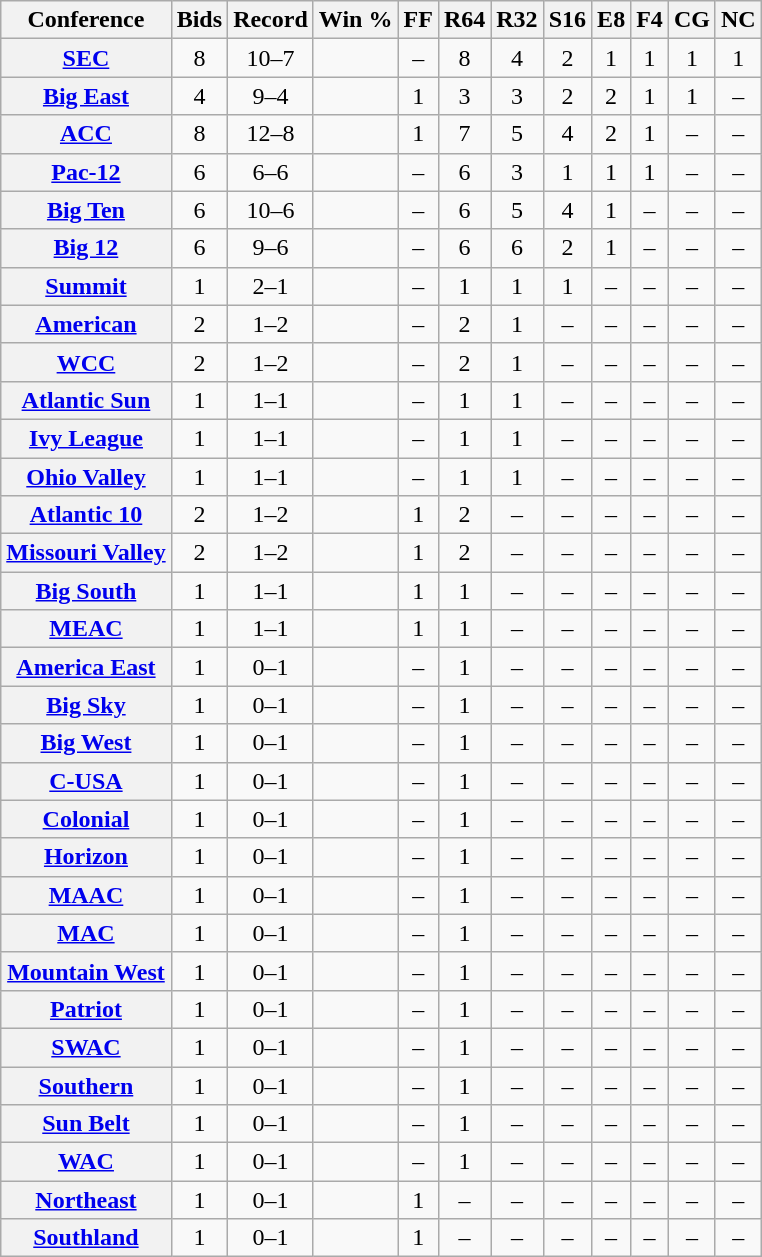<table class="wikitable sortable plainrowheaders" style="text-align:center;">
<tr>
<th scope="col">Conference</th>
<th scope="col">Bids</th>
<th scope="col">Record</th>
<th scope="col">Win %</th>
<th scope="col">FF</th>
<th scope="col">R64</th>
<th scope="col">R32</th>
<th scope="col">S16</th>
<th scope="col">E8</th>
<th scope="col">F4</th>
<th scope="col">CG</th>
<th scope="col">NC</th>
</tr>
<tr>
<th scope="row"><a href='#'>SEC</a></th>
<td>8</td>
<td>10–7</td>
<td></td>
<td>–</td>
<td>8</td>
<td>4</td>
<td>2</td>
<td>1</td>
<td>1</td>
<td>1</td>
<td>1</td>
</tr>
<tr>
<th scope="row"><a href='#'>Big East</a></th>
<td>4</td>
<td>9–4</td>
<td></td>
<td>1</td>
<td>3</td>
<td>3</td>
<td>2</td>
<td>2</td>
<td>1</td>
<td>1</td>
<td>–</td>
</tr>
<tr>
<th scope="row"><a href='#'>ACC</a></th>
<td>8</td>
<td>12–8</td>
<td></td>
<td>1</td>
<td>7</td>
<td>5</td>
<td>4</td>
<td>2</td>
<td>1</td>
<td>–</td>
<td>–</td>
</tr>
<tr>
<th scope="row"><a href='#'>Pac-12</a></th>
<td>6</td>
<td>6–6</td>
<td></td>
<td>–</td>
<td>6</td>
<td>3</td>
<td>1</td>
<td>1</td>
<td>1</td>
<td>–</td>
<td>–</td>
</tr>
<tr>
<th scope="row"><a href='#'>Big Ten</a></th>
<td>6</td>
<td>10–6</td>
<td></td>
<td>–</td>
<td>6</td>
<td>5</td>
<td>4</td>
<td>1</td>
<td>–</td>
<td>–</td>
<td>–</td>
</tr>
<tr>
<th scope="row"><a href='#'>Big 12</a></th>
<td>6</td>
<td>9–6</td>
<td></td>
<td>–</td>
<td>6</td>
<td>6</td>
<td>2</td>
<td>1</td>
<td>–</td>
<td>–</td>
<td>–</td>
</tr>
<tr>
<th scope="row"><a href='#'>Summit</a></th>
<td>1</td>
<td>2–1</td>
<td></td>
<td>–</td>
<td>1</td>
<td>1</td>
<td>1</td>
<td>–</td>
<td>–</td>
<td>–</td>
<td>–</td>
</tr>
<tr>
<th scope="row"><a href='#'>American</a></th>
<td>2</td>
<td>1–2</td>
<td></td>
<td>–</td>
<td>2</td>
<td>1</td>
<td>–</td>
<td>–</td>
<td>–</td>
<td>–</td>
<td>–</td>
</tr>
<tr>
<th scope="row"><a href='#'>WCC</a></th>
<td>2</td>
<td>1–2</td>
<td></td>
<td>–</td>
<td>2</td>
<td>1</td>
<td>–</td>
<td>–</td>
<td>–</td>
<td>–</td>
<td>–</td>
</tr>
<tr>
<th scope="row"><a href='#'>Atlantic Sun</a></th>
<td>1</td>
<td>1–1</td>
<td></td>
<td>–</td>
<td>1</td>
<td>1</td>
<td>–</td>
<td>–</td>
<td>–</td>
<td>–</td>
<td>–</td>
</tr>
<tr>
<th scope="row"><a href='#'>Ivy League</a></th>
<td>1</td>
<td>1–1</td>
<td></td>
<td>–</td>
<td>1</td>
<td>1</td>
<td>–</td>
<td>–</td>
<td>–</td>
<td>–</td>
<td>–</td>
</tr>
<tr>
<th scope="row"><a href='#'>Ohio Valley</a></th>
<td>1</td>
<td>1–1</td>
<td></td>
<td>–</td>
<td>1</td>
<td>1</td>
<td>–</td>
<td>–</td>
<td>–</td>
<td>–</td>
<td>–</td>
</tr>
<tr>
<th scope="row"><a href='#'>Atlantic 10</a></th>
<td>2</td>
<td>1–2</td>
<td></td>
<td>1</td>
<td>2</td>
<td>–</td>
<td>–</td>
<td>–</td>
<td>–</td>
<td>–</td>
<td>–</td>
</tr>
<tr>
<th scope="row"><a href='#'>Missouri Valley</a></th>
<td>2</td>
<td>1–2</td>
<td></td>
<td>1</td>
<td>2</td>
<td>–</td>
<td>–</td>
<td>–</td>
<td>–</td>
<td>–</td>
<td>–</td>
</tr>
<tr>
<th scope="row"><a href='#'>Big South</a></th>
<td>1</td>
<td>1–1</td>
<td></td>
<td>1</td>
<td>1</td>
<td>–</td>
<td>–</td>
<td>–</td>
<td>–</td>
<td>–</td>
<td>–</td>
</tr>
<tr>
<th scope="row"><a href='#'>MEAC</a></th>
<td>1</td>
<td>1–1</td>
<td></td>
<td>1</td>
<td>1</td>
<td>–</td>
<td>–</td>
<td>–</td>
<td>–</td>
<td>–</td>
<td>–</td>
</tr>
<tr>
<th scope="row"><a href='#'>America East</a></th>
<td>1</td>
<td>0–1</td>
<td></td>
<td>–</td>
<td>1</td>
<td>–</td>
<td>–</td>
<td>–</td>
<td>–</td>
<td>–</td>
<td>–</td>
</tr>
<tr>
<th scope="row"><a href='#'>Big Sky</a></th>
<td>1</td>
<td>0–1</td>
<td></td>
<td>–</td>
<td>1</td>
<td>–</td>
<td>–</td>
<td>–</td>
<td>–</td>
<td>–</td>
<td>–</td>
</tr>
<tr>
<th scope="row"><a href='#'>Big West</a></th>
<td>1</td>
<td>0–1</td>
<td></td>
<td>–</td>
<td>1</td>
<td>–</td>
<td>–</td>
<td>–</td>
<td>–</td>
<td>–</td>
<td>–</td>
</tr>
<tr>
<th scope="row"><a href='#'>C-USA</a></th>
<td>1</td>
<td>0–1</td>
<td></td>
<td>–</td>
<td>1</td>
<td>–</td>
<td>–</td>
<td>–</td>
<td>–</td>
<td>–</td>
<td>–</td>
</tr>
<tr>
<th scope="row"><a href='#'>Colonial</a></th>
<td>1</td>
<td>0–1</td>
<td></td>
<td>–</td>
<td>1</td>
<td>–</td>
<td>–</td>
<td>–</td>
<td>–</td>
<td>–</td>
<td>–</td>
</tr>
<tr>
<th scope="row"><a href='#'>Horizon</a></th>
<td>1</td>
<td>0–1</td>
<td></td>
<td>–</td>
<td>1</td>
<td>–</td>
<td>–</td>
<td>–</td>
<td>–</td>
<td>–</td>
<td>–</td>
</tr>
<tr>
<th scope="row"><a href='#'>MAAC</a></th>
<td>1</td>
<td>0–1</td>
<td></td>
<td>–</td>
<td>1</td>
<td>–</td>
<td>–</td>
<td>–</td>
<td>–</td>
<td>–</td>
<td>–</td>
</tr>
<tr>
<th scope="row"><a href='#'>MAC</a></th>
<td>1</td>
<td>0–1</td>
<td></td>
<td>–</td>
<td>1</td>
<td>–</td>
<td>–</td>
<td>–</td>
<td>–</td>
<td>–</td>
<td>–</td>
</tr>
<tr>
<th scope="row"><a href='#'>Mountain West</a></th>
<td>1</td>
<td>0–1</td>
<td></td>
<td>–</td>
<td>1</td>
<td>–</td>
<td>–</td>
<td>–</td>
<td>–</td>
<td>–</td>
<td>–</td>
</tr>
<tr>
<th scope="row"><a href='#'>Patriot</a></th>
<td>1</td>
<td>0–1</td>
<td></td>
<td>–</td>
<td>1</td>
<td>–</td>
<td>–</td>
<td>–</td>
<td>–</td>
<td>–</td>
<td>–</td>
</tr>
<tr>
<th scope="row"><a href='#'>SWAC</a></th>
<td>1</td>
<td>0–1</td>
<td></td>
<td>–</td>
<td>1</td>
<td>–</td>
<td>–</td>
<td>–</td>
<td>–</td>
<td>–</td>
<td>–</td>
</tr>
<tr>
<th scope="row"><a href='#'>Southern</a></th>
<td>1</td>
<td>0–1</td>
<td></td>
<td>–</td>
<td>1</td>
<td>–</td>
<td>–</td>
<td>–</td>
<td>–</td>
<td>–</td>
<td>–</td>
</tr>
<tr>
<th scope="row"><a href='#'>Sun Belt</a></th>
<td>1</td>
<td>0–1</td>
<td></td>
<td>–</td>
<td>1</td>
<td>–</td>
<td>–</td>
<td>–</td>
<td>–</td>
<td>–</td>
<td>–</td>
</tr>
<tr>
<th scope="row"><a href='#'>WAC</a></th>
<td>1</td>
<td>0–1</td>
<td></td>
<td>–</td>
<td>1</td>
<td>–</td>
<td>–</td>
<td>–</td>
<td>–</td>
<td>–</td>
<td>–</td>
</tr>
<tr>
<th scope="row"><a href='#'>Northeast</a></th>
<td>1</td>
<td>0–1</td>
<td></td>
<td>1</td>
<td>–</td>
<td>–</td>
<td>–</td>
<td>–</td>
<td>–</td>
<td>–</td>
<td>–</td>
</tr>
<tr>
<th scope="row"><a href='#'>Southland</a></th>
<td>1</td>
<td>0–1</td>
<td></td>
<td>1</td>
<td>–</td>
<td>–</td>
<td>–</td>
<td>–</td>
<td>–</td>
<td>–</td>
<td>–</td>
</tr>
</table>
